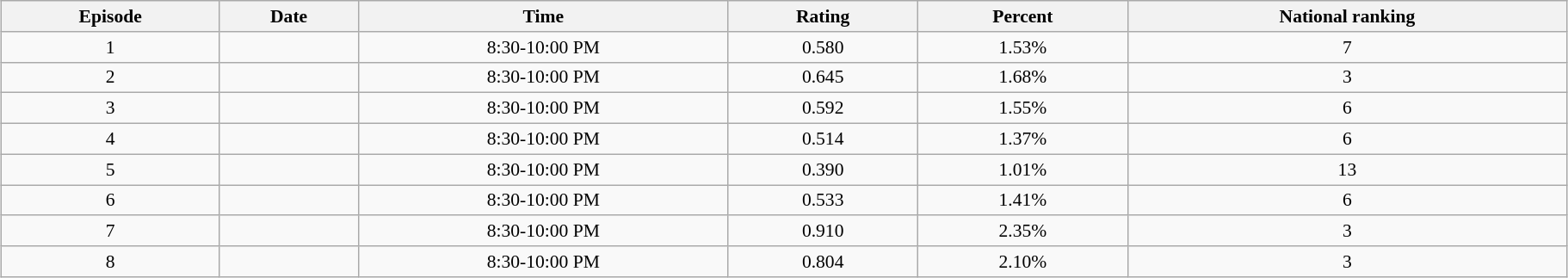<table class="wikitable" style="font-size:90%; text-align:center; width: 96%; margin-left: auto; margin-right: auto;">
<tr>
<th>Episode</th>
<th>Date</th>
<th>Time</th>
<th>Rating</th>
<th>Percent</th>
<th>National ranking</th>
</tr>
<tr>
<td style="text-align:center">1</td>
<td></td>
<td style="text-align:center">8:30-10:00 PM</td>
<td style="text-align:center">0.580</td>
<td style="text-align:center">1.53%</td>
<td style="text-align:center">7</td>
</tr>
<tr>
<td style="text-align:center">2</td>
<td></td>
<td style="text-align:center">8:30-10:00 PM</td>
<td style="text-align:center">0.645</td>
<td style="text-align:center">1.68%</td>
<td style="text-align:center">3</td>
</tr>
<tr>
<td style="text-align:center">3</td>
<td></td>
<td style="text-align:center">8:30-10:00 PM</td>
<td style="text-align:center">0.592</td>
<td style="text-align:center">1.55%</td>
<td style="text-align:center">6</td>
</tr>
<tr>
<td style="text-align:center">4</td>
<td></td>
<td style="text-align:center">8:30-10:00 PM</td>
<td style="text-align:center">0.514</td>
<td style="text-align:center">1.37%</td>
<td style="text-align:center">6</td>
</tr>
<tr>
<td style="text-align:center">5</td>
<td></td>
<td style="text-align:center">8:30-10:00 PM</td>
<td style="text-align:center">0.390</td>
<td style="text-align:center">1.01%</td>
<td style="text-align:center">13</td>
</tr>
<tr>
<td style="text-align:center">6</td>
<td></td>
<td style="text-align:center">8:30-10:00 PM</td>
<td style="text-align:center">0.533</td>
<td style="text-align:center">1.41%</td>
<td style="text-align:center">6</td>
</tr>
<tr>
<td style="text-align:center">7</td>
<td></td>
<td style="text-align:center">8:30-10:00 PM</td>
<td style="text-align:center">0.910</td>
<td style="text-align:center">2.35%</td>
<td style="text-align:center">3</td>
</tr>
<tr>
<td style="text-align:center">8</td>
<td></td>
<td style="text-align:center">8:30-10:00 PM</td>
<td style="text-align:center">0.804</td>
<td style="text-align:center">2.10%</td>
<td style="text-align:center">3</td>
</tr>
</table>
